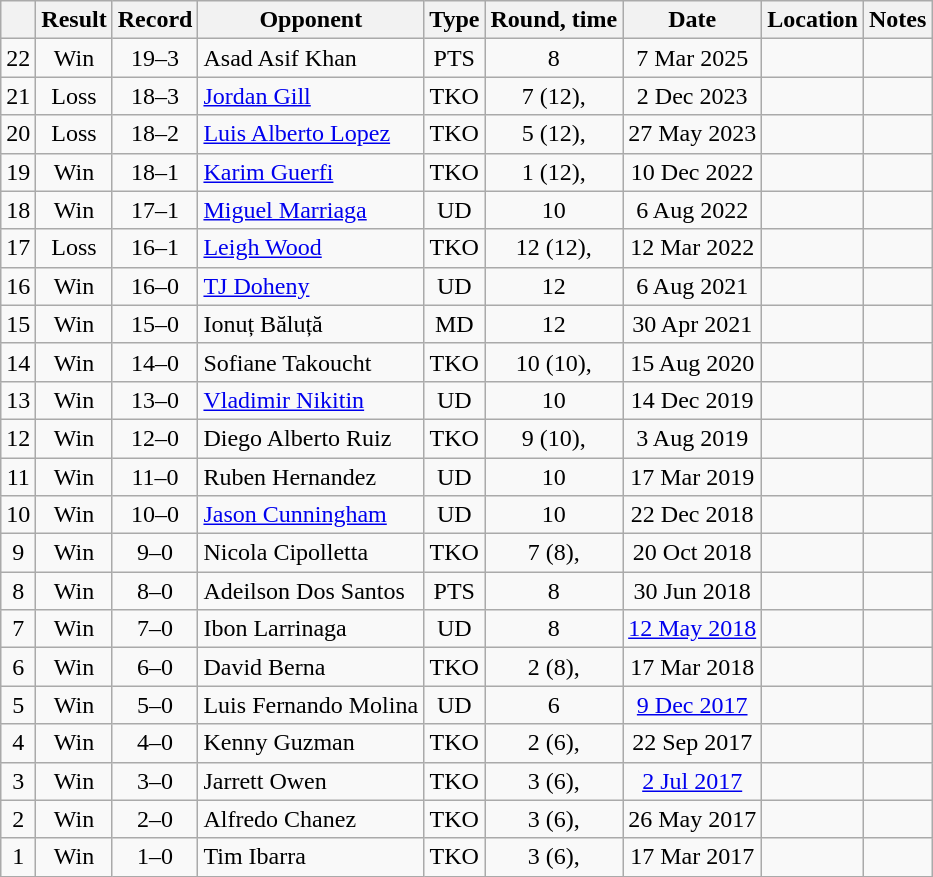<table class="wikitable" style="text-align:center">
<tr>
<th></th>
<th>Result</th>
<th>Record</th>
<th>Opponent</th>
<th>Type</th>
<th>Round, time</th>
<th>Date</th>
<th>Location</th>
<th>Notes</th>
</tr>
<tr>
<td>22</td>
<td>Win</td>
<td>19–3</td>
<td style="text-align:left;">Asad Asif Khan</td>
<td>PTS</td>
<td>8</td>
<td>7 Mar 2025</td>
<td style="text-align:left;"></td>
<td></td>
</tr>
<tr>
<td>21</td>
<td>Loss</td>
<td>18–3</td>
<td style="text-align:left;"><a href='#'>Jordan Gill</a></td>
<td>TKO</td>
<td>7 (12), </td>
<td>2 Dec 2023</td>
<td style="text-align:left;"></td>
<td align=left></td>
</tr>
<tr>
<td>20</td>
<td>Loss</td>
<td>18–2</td>
<td style="text-align:left;"><a href='#'>Luis Alberto Lopez</a></td>
<td>TKO</td>
<td>5 (12), </td>
<td>27 May 2023</td>
<td style="text-align:left;"></td>
<td align=left></td>
</tr>
<tr>
<td>19</td>
<td>Win</td>
<td>18–1</td>
<td style="text-align:left;"><a href='#'>Karim Guerfi</a></td>
<td>TKO</td>
<td>1 (12), </td>
<td>10 Dec 2022</td>
<td style="text-align:left;"></td>
<td></td>
</tr>
<tr>
<td>18</td>
<td>Win</td>
<td>17–1</td>
<td style="text-align:left;"><a href='#'>Miguel Marriaga</a></td>
<td>UD</td>
<td>10</td>
<td>6 Aug 2022</td>
<td style="text-align:left;"></td>
<td></td>
</tr>
<tr>
<td>17</td>
<td>Loss</td>
<td>16–1</td>
<td style="text-align:left;"><a href='#'>Leigh Wood</a></td>
<td>TKO</td>
<td>12 (12), </td>
<td>12 Mar 2022</td>
<td style="text-align:left;"></td>
<td align=left></td>
</tr>
<tr>
<td>16</td>
<td>Win</td>
<td>16–0</td>
<td style="text-align:left;"><a href='#'>TJ Doheny</a></td>
<td>UD</td>
<td>12</td>
<td>6 Aug 2021</td>
<td style="text-align:left;"></td>
<td align=left></td>
</tr>
<tr>
<td>15</td>
<td>Win</td>
<td>15–0</td>
<td style="text-align:left;">Ionuț Băluță</td>
<td>MD</td>
<td>12</td>
<td>30 Apr 2021</td>
<td style="text-align:left;"></td>
<td style="text-align:left;"></td>
</tr>
<tr>
<td>14</td>
<td>Win</td>
<td>14–0</td>
<td style="text-align:left;">Sofiane Takoucht</td>
<td>TKO</td>
<td>10 (10), </td>
<td>15 Aug 2020</td>
<td style="text-align:left;"></td>
<td></td>
</tr>
<tr>
<td>13</td>
<td>Win</td>
<td>13–0</td>
<td style="text-align:left;"><a href='#'>Vladimir Nikitin</a></td>
<td>UD</td>
<td>10</td>
<td>14 Dec 2019</td>
<td style="text-align:left;"></td>
<td style="text-align:left;"></td>
</tr>
<tr>
<td>12</td>
<td>Win</td>
<td>12–0</td>
<td style="text-align:left;">Diego Alberto Ruiz</td>
<td>TKO</td>
<td>9 (10), </td>
<td>3 Aug 2019</td>
<td style="text-align:left;"></td>
<td style="text-align:left;"></td>
</tr>
<tr>
<td>11</td>
<td>Win</td>
<td>11–0</td>
<td style="text-align:left;">Ruben Hernandez</td>
<td>UD</td>
<td>10</td>
<td>17 Mar 2019</td>
<td style="text-align:left;"></td>
<td style="text-align:left;"></td>
</tr>
<tr>
<td>10</td>
<td>Win</td>
<td>10–0</td>
<td style="text-align:left;"><a href='#'>Jason Cunningham</a></td>
<td>UD</td>
<td>10</td>
<td>22 Dec 2018</td>
<td style="text-align:left;"></td>
<td style="text-align:left;"></td>
</tr>
<tr>
<td>9</td>
<td>Win</td>
<td>9–0</td>
<td style="text-align:left;">Nicola Cipolletta</td>
<td>TKO</td>
<td>7 (8), </td>
<td>20 Oct 2018</td>
<td style="text-align:left;"></td>
<td></td>
</tr>
<tr>
<td>8</td>
<td>Win</td>
<td>8–0</td>
<td style="text-align:left;">Adeilson Dos Santos</td>
<td>PTS</td>
<td>8</td>
<td>30 Jun 2018</td>
<td style="text-align:left;"></td>
<td></td>
</tr>
<tr>
<td>7</td>
<td>Win</td>
<td>7–0</td>
<td style="text-align:left;">Ibon Larrinaga</td>
<td>UD</td>
<td>8</td>
<td><a href='#'>12 May 2018</a></td>
<td style="text-align:left;"></td>
<td></td>
</tr>
<tr>
<td>6</td>
<td>Win</td>
<td>6–0</td>
<td style="text-align:left;">David Berna</td>
<td>TKO</td>
<td>2 (8), </td>
<td>17 Mar 2018</td>
<td style="text-align:left;"></td>
<td></td>
</tr>
<tr>
<td>5</td>
<td>Win</td>
<td>5–0</td>
<td style="text-align:left;">Luis Fernando Molina</td>
<td>UD</td>
<td>6</td>
<td><a href='#'>9 Dec 2017</a></td>
<td style="text-align:left;"></td>
<td></td>
</tr>
<tr>
<td>4</td>
<td>Win</td>
<td>4–0</td>
<td style="text-align:left;">Kenny Guzman</td>
<td>TKO</td>
<td>2 (6), </td>
<td>22 Sep 2017</td>
<td style="text-align:left;"></td>
<td></td>
</tr>
<tr>
<td>3</td>
<td>Win</td>
<td>3–0</td>
<td style="text-align:left;">Jarrett Owen</td>
<td>TKO</td>
<td>3 (6), </td>
<td><a href='#'>2 Jul 2017</a></td>
<td style="text-align:left;"></td>
<td></td>
</tr>
<tr>
<td>2</td>
<td>Win</td>
<td>2–0</td>
<td style="text-align:left;">Alfredo Chanez</td>
<td>TKO</td>
<td>3 (6), </td>
<td>26 May 2017</td>
<td style="text-align:left;"></td>
<td></td>
</tr>
<tr>
<td>1</td>
<td>Win</td>
<td>1–0</td>
<td style="text-align:left;">Tim Ibarra</td>
<td>TKO</td>
<td>3 (6), </td>
<td>17 Mar 2017</td>
<td style="text-align:left;"></td>
<td></td>
</tr>
</table>
